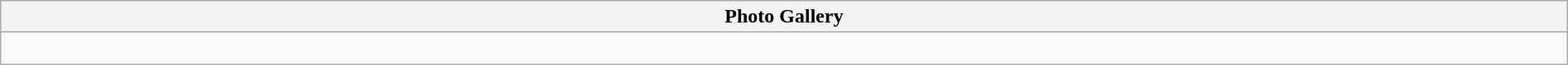<table class="wikitable collapsible collapsed"  style="border-color:transparent; width:100%; margin:0; text-align:center; margin:auto;">
<tr>
<th><div>Photo Gallery </div></th>
</tr>
<tr>
<td style="text-align: center; width: 100%; "><br></td>
</tr>
</table>
